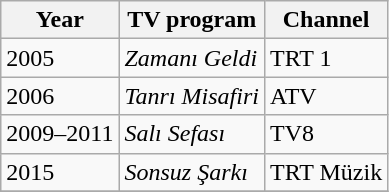<table class=wikitable>
<tr>
<th>Year</th>
<th>TV program</th>
<th>Channel</th>
</tr>
<tr>
<td>2005</td>
<td><em>Zamanı Geldi</em></td>
<td>TRT 1</td>
</tr>
<tr>
<td>2006</td>
<td><em>Tanrı Misafiri</em></td>
<td>ATV</td>
</tr>
<tr>
<td>2009–2011</td>
<td><em>Salı Sefası</em></td>
<td>TV8</td>
</tr>
<tr>
<td>2015</td>
<td><em>Sonsuz Şarkı</em></td>
<td>TRT Müzik</td>
</tr>
<tr>
</tr>
</table>
